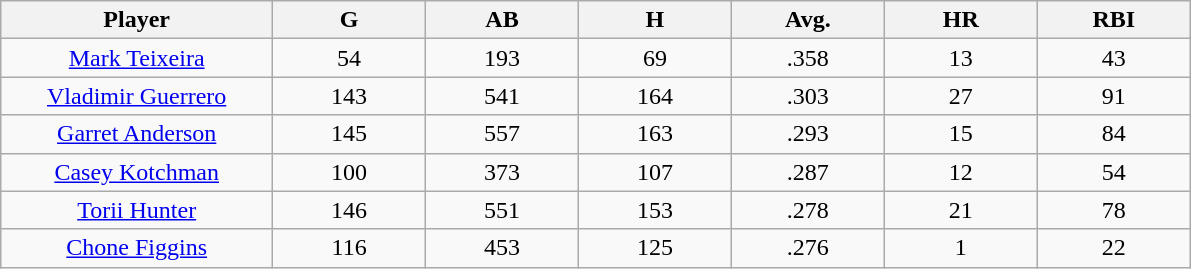<table class="wikitable sortable">
<tr>
<th bgcolor="#DDDDFF" width="16%">Player</th>
<th bgcolor="#DDDDFF" width="9%">G</th>
<th bgcolor="#DDDDFF" width="9%">AB</th>
<th bgcolor="#DDDDFF" width="9%">H</th>
<th bgcolor="#DDDDFF" width="9%">Avg.</th>
<th bgcolor="#DDDDFF" width="9%">HR</th>
<th bgcolor="#DDDDFF" width="9%">RBI</th>
</tr>
<tr align=center>
<td><a href='#'>Mark Teixeira</a></td>
<td>54</td>
<td>193</td>
<td>69</td>
<td>.358</td>
<td>13</td>
<td>43</td>
</tr>
<tr align=center>
<td><a href='#'>Vladimir Guerrero</a></td>
<td>143</td>
<td>541</td>
<td>164</td>
<td>.303</td>
<td>27</td>
<td>91</td>
</tr>
<tr align=center>
<td><a href='#'>Garret Anderson</a></td>
<td>145</td>
<td>557</td>
<td>163</td>
<td>.293</td>
<td>15</td>
<td>84</td>
</tr>
<tr align=center>
<td><a href='#'>Casey Kotchman</a></td>
<td>100</td>
<td>373</td>
<td>107</td>
<td>.287</td>
<td>12</td>
<td>54</td>
</tr>
<tr align=center>
<td><a href='#'>Torii Hunter</a></td>
<td>146</td>
<td>551</td>
<td>153</td>
<td>.278</td>
<td>21</td>
<td>78</td>
</tr>
<tr align=center>
<td><a href='#'>Chone Figgins</a></td>
<td>116</td>
<td>453</td>
<td>125</td>
<td>.276</td>
<td>1</td>
<td>22</td>
</tr>
</table>
